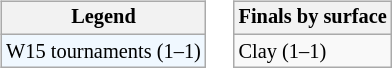<table>
<tr valign=top>
<td><br><table class=wikitable style=font-size:85%>
<tr>
<th>Legend</th>
</tr>
<tr style="background:#f0f8ff;">
<td>W15 tournaments (1–1)</td>
</tr>
</table>
</td>
<td><br><table class=wikitable style=font-size:85%>
<tr>
<th>Finals by surface</th>
</tr>
<tr>
<td>Clay (1–1)</td>
</tr>
</table>
</td>
</tr>
</table>
